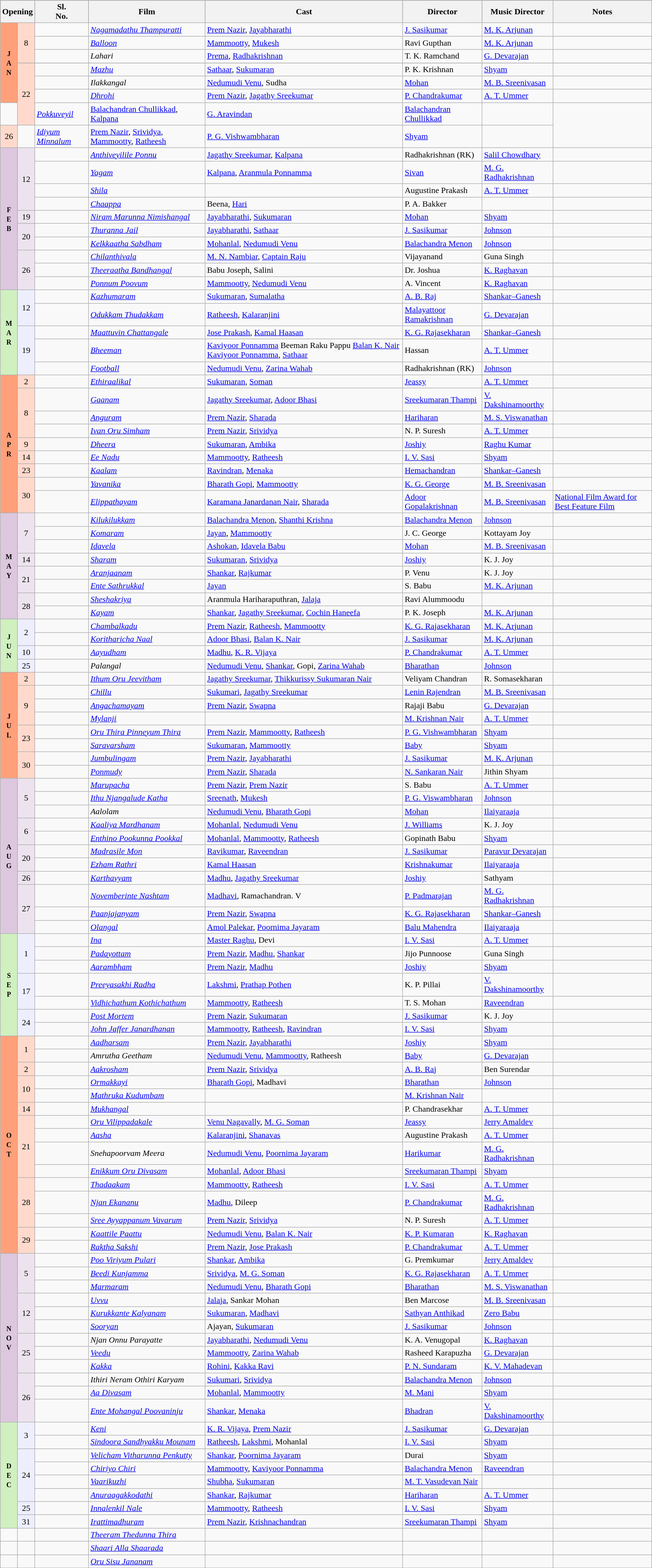<table class="wikitable sortable">
<tr style="background:#000;">
<th colspan='2'>Opening</th>
<th>Sl.<br>No.</th>
<th>Film</th>
<th>Cast</th>
<th>Director</th>
<th>Music Director</th>
<th>Notes</th>
</tr>
<tr>
<td rowspan="8" style="text-align:center; background:#ffa07a; textcolor:#000;"><small><strong>J<br>A<br>N</strong></small></td>
<td rowspan="3" style="text-align:center; background:#ffdacc; textcolor:#000;">8</td>
<td valign="center"></td>
<td><em><a href='#'>Nagamadathu Thampuratti</a></em></td>
<td><a href='#'>Prem Nazir</a>, <a href='#'>Jayabharathi</a></td>
<td><a href='#'>J. Sasikumar</a></td>
<td><a href='#'>M. K. Arjunan</a></td>
<td></td>
</tr>
<tr>
<td valign="center"></td>
<td><em><a href='#'>Balloon</a></em></td>
<td><a href='#'>Mammootty</a>, <a href='#'>Mukesh</a></td>
<td>Ravi Gupthan</td>
<td><a href='#'>M. K. Arjunan</a></td>
<td></td>
</tr>
<tr>
<td valign="center"></td>
<td><em>Lahari</em></td>
<td><a href='#'>Prema</a>, <a href='#'>Radhakrishnan</a></td>
<td>T. K. Ramchand</td>
<td><a href='#'>G. Devarajan</a></td>
<td></td>
</tr>
<tr Premabhishekam->
</tr>
<tr R Krishnamoorthy>
</tr>
<tr Kamal Hassan, Sridevi>
<td rowspan="4" style="text-align:center; background:#ffdacc; textcolor:#000;">22</td>
<td valign="center"></td>
<td><em><a href='#'>Mazhu</a></em></td>
<td><a href='#'>Sathaar</a>, <a href='#'>Sukumaran</a></td>
<td>P. K. Krishnan</td>
<td><a href='#'>Shyam</a></td>
<td></td>
</tr>
<tr>
<td valign="center"></td>
<td><em>Ilakkangal</em></td>
<td><a href='#'>Nedumudi Venu</a>, Sudha</td>
<td><a href='#'>Mohan</a></td>
<td><a href='#'>M. B. Sreenivasan</a></td>
<td></td>
</tr>
<tr>
<td valign="center"></td>
<td><em><a href='#'>Dhrohi</a></em></td>
<td><a href='#'>Prem Nazir</a>, <a href='#'>Jagathy Sreekumar</a></td>
<td><a href='#'>P. Chandrakumar</a></td>
<td><a href='#'>A. T. Ummer</a></td>
<td></td>
</tr>
<tr>
<td valign="center"></td>
<td><em><a href='#'>Pokkuveyil</a></em></td>
<td><a href='#'>Balachandran Chullikkad</a>, <a href='#'>Kalpana</a></td>
<td><a href='#'>G. Aravindan</a></td>
<td><a href='#'>Balachandran Chullikkad</a></td>
<td></td>
</tr>
<tr>
<td rowspan="1" style="text-align:center; background:#ffdacc; textcolor:#000;">26</td>
<td valign="center"></td>
<td><em><a href='#'>Idiyum Minnalum</a></em></td>
<td><a href='#'>Prem Nazir</a>, <a href='#'>Srividya</a>, <a href='#'>Mammootty</a>, <a href='#'>Ratheesh</a></td>
<td><a href='#'>P. G. Vishwambharan</a></td>
<td><a href='#'>Shyam</a></td>
<td></td>
</tr>
<tr>
<td rowspan="10" style="text-align:center; background:#dcc7df; textcolor:#000;"><small><strong>F<br>E<br>B</strong></small></td>
<td rowspan="4" style="text-align:center; background:#ede3ef; textcolor:#000;">12</td>
<td valign="center"></td>
<td><em><a href='#'>Anthiveyilile Ponnu</a></em></td>
<td><a href='#'>Jagathy Sreekumar</a>, <a href='#'>Kalpana</a></td>
<td>Radhakrishnan (RK)</td>
<td><a href='#'>Salil Chowdhary</a></td>
<td></td>
</tr>
<tr>
<td valign="center"></td>
<td><em><a href='#'>Yagam</a></em></td>
<td><a href='#'>Kalpana</a>, <a href='#'>Aranmula Ponnamma</a></td>
<td><a href='#'>Sivan</a></td>
<td><a href='#'>M. G. Radhakrishnan</a></td>
<td></td>
</tr>
<tr>
<td valign="center"></td>
<td><em><a href='#'>Shila</a></em></td>
<td></td>
<td>Augustine Prakash</td>
<td><a href='#'>A. T. Ummer</a></td>
<td></td>
</tr>
<tr>
<td valign="center"></td>
<td><em><a href='#'>Chaappa</a></em></td>
<td>Beena, <a href='#'>Hari</a></td>
<td>P. A. Bakker</td>
<td></td>
<td></td>
</tr>
<tr>
<td rowspan="1" style="text-align:center; background:#ede3ef; textcolor:#000;">19</td>
<td valign="center"></td>
<td><em><a href='#'>Niram Marunna Nimishangal</a></em></td>
<td><a href='#'>Jayabharathi</a>, <a href='#'>Sukumaran</a></td>
<td><a href='#'>Mohan</a></td>
<td><a href='#'>Shyam</a></td>
<td></td>
</tr>
<tr>
<td rowspan="2" style="text-align:center; background:#ede3ef; textcolor:#000;">20</td>
<td valign="center"></td>
<td><em><a href='#'>Thuranna Jail</a></em></td>
<td><a href='#'>Jayabharathi</a>, <a href='#'>Sathaar</a></td>
<td><a href='#'>J. Sasikumar</a></td>
<td><a href='#'>Johnson</a></td>
<td></td>
</tr>
<tr>
<td valign="center"></td>
<td><em><a href='#'>Kelkkaatha Sabdham</a></em></td>
<td><a href='#'>Mohanlal</a>, <a href='#'>Nedumudi Venu</a></td>
<td><a href='#'>Balachandra Menon</a></td>
<td><a href='#'>Johnson</a></td>
<td></td>
</tr>
<tr>
<td rowspan="3" style="text-align:center; background:#ede3ef; textcolor:#000;">26</td>
<td valign="center"></td>
<td><em><a href='#'>Chilanthivala</a></em></td>
<td><a href='#'>M. N. Nambiar</a>, <a href='#'>Captain Raju</a></td>
<td>Vijayanand</td>
<td>Guna Singh</td>
<td></td>
</tr>
<tr>
<td valign="center"></td>
<td><em><a href='#'>Theeraatha Bandhangal</a></em></td>
<td>Babu Joseph, Salini</td>
<td>Dr. Joshua</td>
<td><a href='#'>K. Raghavan</a></td>
<td></td>
</tr>
<tr>
<td valign="center"></td>
<td><em><a href='#'>Ponnum Poovum</a></em></td>
<td><a href='#'>Mammootty</a>, <a href='#'>Nedumudi Venu</a></td>
<td>A. Vincent</td>
<td><a href='#'>K. Raghavan</a></td>
<td></td>
</tr>
<tr>
<td rowspan="5" style="text-align:center; background:#d0f0c0; textcolor:#000;"><small><strong>M<br>A<br>R</strong></small></td>
<td rowspan="2" style="text-align:center; background:#edefff; textcolor:#000;">12</td>
<td valign="center"></td>
<td><em><a href='#'>Kazhumaram</a></em></td>
<td><a href='#'>Sukumaran</a>, <a href='#'>Sumalatha</a></td>
<td><a href='#'>A. B. Raj</a></td>
<td><a href='#'>Shankar–Ganesh</a></td>
<td></td>
</tr>
<tr>
<td valign="center"></td>
<td><em><a href='#'>Odukkam Thudakkam</a></em></td>
<td><a href='#'>Ratheesh</a>, <a href='#'>Kalaranjini</a></td>
<td><a href='#'>Malayattoor Ramakrishnan</a></td>
<td><a href='#'>G. Devarajan</a></td>
<td></td>
</tr>
<tr>
<td rowspan="3" style="text-align:center; background:#edefff; textcolor:#000;">19</td>
<td valign="center"></td>
<td><em><a href='#'>Maattuvin Chattangale</a></em></td>
<td><a href='#'>Jose Prakash</a>, <a href='#'>Kamal Haasan</a></td>
<td><a href='#'>K. G. Rajasekharan</a></td>
<td><a href='#'>Shankar–Ganesh</a></td>
<td></td>
</tr>
<tr>
<td valign="center"></td>
<td><em><a href='#'>Bheeman</a></em></td>
<td><a href='#'>Kaviyoor Ponnamma</a> Beeman Raku Pappu <a href='#'>Balan K. Nair</a> <a href='#'>Kaviyoor Ponnamma</a>, <a href='#'>Sathaar</a></td>
<td>Hassan</td>
<td><a href='#'>A. T. Ummer</a></td>
<td></td>
</tr>
<tr>
<td valign="center"></td>
<td><em><a href='#'>Football</a></em></td>
<td><a href='#'>Nedumudi Venu</a>, <a href='#'>Zarina Wahab</a></td>
<td>Radhakrishnan (RK)</td>
<td><a href='#'>Johnson</a></td>
<td></td>
</tr>
<tr>
<td rowspan="9" style="text-align:center; background:#ffa07a; textcolor:#000;"><small><strong>A<br>P<br>R</strong></small></td>
<td rowspan="1" style="text-align:center; background:#ffdacc; textcolor:#000;">2</td>
<td valign="center"></td>
<td><em><a href='#'>Ethiraalikal</a></em></td>
<td><a href='#'>Sukumaran</a>, <a href='#'>Soman</a></td>
<td><a href='#'>Jeassy</a></td>
<td><a href='#'>A. T. Ummer</a></td>
<td></td>
</tr>
<tr>
<td rowspan="3" style="text-align:center; background:#ffdacc; textcolor:#000;">8</td>
<td valign="center"></td>
<td><em><a href='#'>Gaanam</a></em></td>
<td><a href='#'>Jagathy Sreekumar</a>, <a href='#'>Adoor Bhasi</a></td>
<td><a href='#'>Sreekumaran Thampi</a></td>
<td><a href='#'>V. Dakshinamoorthy</a></td>
<td></td>
</tr>
<tr>
<td valign="center"></td>
<td><em><a href='#'>Anguram</a></em></td>
<td><a href='#'>Prem Nazir</a>, <a href='#'>Sharada</a></td>
<td><a href='#'>Hariharan</a></td>
<td><a href='#'>M. S. Viswanathan</a></td>
<td></td>
</tr>
<tr>
<td valign="center"></td>
<td><em><a href='#'>Ivan Oru Simham</a></em></td>
<td><a href='#'>Prem Nazir</a>, <a href='#'>Srividya</a></td>
<td>N. P. Suresh</td>
<td><a href='#'>A. T. Ummer</a></td>
<td></td>
</tr>
<tr>
<td rowspan="1" style="text-align:center; background:#ffdacc; textcolor:#000;">9</td>
<td valign="center"></td>
<td><em><a href='#'>Dheera</a></em></td>
<td><a href='#'>Sukumaran</a>, <a href='#'>Ambika</a></td>
<td><a href='#'>Joshiy</a></td>
<td><a href='#'>Raghu Kumar</a></td>
<td></td>
</tr>
<tr>
<td rowspan="1" style="text-align:center; background:#ffdacc; textcolor:#000;">14</td>
<td valign="center"></td>
<td><em><a href='#'>Ee Nadu</a></em></td>
<td><a href='#'>Mammootty</a>, <a href='#'>Ratheesh</a></td>
<td><a href='#'>I. V. Sasi</a></td>
<td><a href='#'>Shyam</a></td>
<td></td>
</tr>
<tr>
<td rowspan="1" style="text-align:center; background:#ffdacc; textcolor:#000;">23</td>
<td valign="center"></td>
<td><em><a href='#'>Kaalam</a></em></td>
<td><a href='#'>Ravindran</a>, <a href='#'>Menaka</a></td>
<td><a href='#'>Hemachandran</a></td>
<td><a href='#'>Shankar–Ganesh</a></td>
<td></td>
</tr>
<tr>
<td rowspan="2" style="text-align:center; background:#ffdacc; textcolor:#000;">30</td>
<td valign="center"></td>
<td><em><a href='#'>Yavanika</a></em></td>
<td><a href='#'>Bharath Gopi</a>, <a href='#'>Mammootty</a></td>
<td><a href='#'>K. G. George</a></td>
<td><a href='#'>M. B. Sreenivasan</a></td>
<td></td>
</tr>
<tr>
<td valign="center"></td>
<td><em><a href='#'>Elippathayam</a></em></td>
<td><a href='#'>Karamana Janardanan Nair</a>, <a href='#'>Sharada</a></td>
<td><a href='#'>Adoor Gopalakrishnan</a></td>
<td><a href='#'>M. B. Sreenivasan</a></td>
<td><a href='#'>National Film Award for Best Feature Film</a></td>
</tr>
<tr>
<td rowspan="8" style="text-align:center; background:#dcc7df; textcolor:#000;"><small><strong>M<br>A<br>Y</strong></small></td>
<td rowspan="3" style="text-align:center; background:#ede3ef; textcolor:#000;">7</td>
<td valign="center"></td>
<td><em><a href='#'>Kilukilukkam</a></em></td>
<td><a href='#'>Balachandra Menon</a>, <a href='#'>Shanthi Krishna</a></td>
<td><a href='#'>Balachandra Menon</a></td>
<td><a href='#'>Johnson</a></td>
<td></td>
</tr>
<tr>
<td valign="center"></td>
<td><em><a href='#'>Komaram</a></em></td>
<td><a href='#'>Jayan</a>, <a href='#'>Mammootty</a></td>
<td>J. C. George</td>
<td>Kottayam Joy</td>
<td></td>
</tr>
<tr>
<td valign="center"></td>
<td><em><a href='#'>Idavela</a></em></td>
<td><a href='#'>Ashokan</a>, <a href='#'>Idavela Babu</a></td>
<td><a href='#'>Mohan</a></td>
<td><a href='#'>M. B. Sreenivasan</a></td>
<td></td>
</tr>
<tr>
<td rowspan="1" style="text-align:center; background:#ede3ef; textcolor:#000;">14</td>
<td valign="center"></td>
<td><em><a href='#'>Sharam</a></em></td>
<td><a href='#'>Sukumaran</a>, <a href='#'>Srividya</a></td>
<td><a href='#'>Joshiy</a></td>
<td>K. J. Joy</td>
<td></td>
</tr>
<tr>
<td rowspan="2" style="text-align:center; background:#ede3ef; textcolor:#000;">21</td>
<td valign="center"></td>
<td><em><a href='#'>Aranjaanam</a></em></td>
<td><a href='#'>Shankar</a>, <a href='#'>Rajkumar</a></td>
<td>P. Venu</td>
<td>K. J. Joy</td>
<td></td>
</tr>
<tr>
<td valign="center"></td>
<td><em><a href='#'>Ente Sathrukkal</a></em></td>
<td><a href='#'>Jayan</a></td>
<td>S. Babu</td>
<td><a href='#'>M. K. Arjunan</a></td>
<td></td>
</tr>
<tr>
<td rowspan="2" style="text-align:center; background:#ede3ef; textcolor:#000;">28</td>
<td valign="center"></td>
<td><em><a href='#'>Sheshakriya</a></em></td>
<td>Aranmula Hariharaputhran, <a href='#'>Jalaja</a></td>
<td>Ravi Alummoodu</td>
<td></td>
<td></td>
</tr>
<tr>
<td valign="center"></td>
<td><em><a href='#'>Kayam</a></em></td>
<td><a href='#'>Shankar</a>, <a href='#'>Jagathy Sreekumar</a>, <a href='#'>Cochin Haneefa</a></td>
<td>P. K. Joseph</td>
<td><a href='#'>M. K. Arjunan</a></td>
<td></td>
</tr>
<tr>
<td rowspan="4" style="text-align:center; background:#d0f0c0; textcolor:#000;"><small><strong>J<br>U<br>N</strong></small></td>
<td rowspan="2" style="text-align:center; background:#edefff; textcolor:#000;">2</td>
<td valign="center"></td>
<td><em><a href='#'>Chambalkadu</a></em></td>
<td><a href='#'>Prem Nazir</a>, <a href='#'>Ratheesh</a>, <a href='#'>Mammootty</a></td>
<td><a href='#'>K. G. Rajasekharan</a></td>
<td><a href='#'>M. K. Arjunan</a></td>
<td></td>
</tr>
<tr>
<td valign="center"></td>
<td><em><a href='#'>Koritharicha Naal</a></em></td>
<td><a href='#'>Adoor Bhasi</a>, <a href='#'>Balan K. Nair</a></td>
<td><a href='#'>J. Sasikumar</a></td>
<td><a href='#'>M. K. Arjunan</a></td>
<td></td>
</tr>
<tr>
<td rowspan="1" style="text-align:center; background:#edefff; textcolor:#000;">10</td>
<td valign="center"></td>
<td><em><a href='#'>Aayudham</a></em></td>
<td><a href='#'>Madhu</a>, <a href='#'>K. R. Vijaya</a></td>
<td><a href='#'>P. Chandrakumar</a></td>
<td><a href='#'>A. T. Ummer</a></td>
<td></td>
</tr>
<tr>
<td rowspan="1" style="text-align:center; background:#edefff; textcolor:#000;">25</td>
<td valign="center"></td>
<td><em>Palangal</em></td>
<td><a href='#'>Nedumudi Venu</a>, <a href='#'>Shankar</a>, Gopi, <a href='#'>Zarina Wahab</a></td>
<td><a href='#'>Bharathan</a></td>
<td><a href='#'>Johnson</a></td>
<td></td>
</tr>
<tr>
<td rowspan="8" style="text-align:center; background:#ffa07a; textcolor:#000;"><small><strong>J<br>U<br>L</strong></small></td>
<td rowspan="1" style="text-align:center; background:#ffdacc; textcolor:#000;">2</td>
<td valign="center"></td>
<td><em><a href='#'>Ithum Oru Jeevitham</a></em></td>
<td><a href='#'>Jagathy Sreekumar</a>, <a href='#'>Thikkurissy Sukumaran Nair</a></td>
<td>Veliyam Chandran</td>
<td>R. Somasekharan</td>
<td></td>
</tr>
<tr>
<td rowspan="3" style="text-align:center; background:#ffdacc; textcolor:#000;">9</td>
<td valign="center"></td>
<td><em><a href='#'>Chillu</a></em></td>
<td><a href='#'>Sukumari</a>, <a href='#'>Jagathy Sreekumar</a></td>
<td><a href='#'>Lenin Rajendran</a></td>
<td><a href='#'>M. B. Sreenivasan</a></td>
<td></td>
</tr>
<tr>
<td valign="center"></td>
<td><em><a href='#'>Angachamayam</a></em></td>
<td><a href='#'>Prem Nazir</a>, <a href='#'>Swapna</a></td>
<td>Rajaji Babu</td>
<td><a href='#'>G. Devarajan</a></td>
<td></td>
</tr>
<tr>
<td valign="center"></td>
<td><em><a href='#'>Mylanji</a></em></td>
<td></td>
<td><a href='#'>M. Krishnan Nair</a></td>
<td><a href='#'>A. T. Ummer</a></td>
<td></td>
</tr>
<tr>
<td rowspan="2" style="text-align:center; background:#ffdacc; textcolor:#000;">23</td>
<td valign="center"></td>
<td><em><a href='#'>Oru Thira Pinneyum Thira</a></em></td>
<td><a href='#'>Prem Nazir</a>, <a href='#'>Mammootty</a>, <a href='#'>Ratheesh</a></td>
<td><a href='#'>P. G. Vishwambharan</a></td>
<td><a href='#'>Shyam</a></td>
<td></td>
</tr>
<tr>
<td valign="center"></td>
<td><em><a href='#'>Saravarsham</a></em></td>
<td><a href='#'>Sukumaran</a>, <a href='#'>Mammootty</a></td>
<td><a href='#'>Baby</a></td>
<td><a href='#'>Shyam</a></td>
<td></td>
</tr>
<tr>
<td rowspan="2" style="text-align:center; background:#ffdacc; textcolor:#000;">30</td>
<td valign="center"></td>
<td><em><a href='#'>Jumbulingam</a></em></td>
<td><a href='#'>Prem Nazir</a>, <a href='#'>Jayabharathi</a></td>
<td><a href='#'>J. Sasikumar</a></td>
<td><a href='#'>M. K. Arjunan</a></td>
<td></td>
</tr>
<tr>
<td valign="center"></td>
<td><em><a href='#'>Ponmudy</a></em></td>
<td><a href='#'>Prem Nazir</a>, <a href='#'>Sharada</a></td>
<td><a href='#'>N. Sankaran Nair</a></td>
<td>Jithin Shyam</td>
<td></td>
</tr>
<tr>
<td rowspan="11" style="text-align:center; background:#dcc7df; textcolor:#000;"><small><strong>A<br>U<br>G</strong></small></td>
<td rowspan="3" style="text-align:center; background:#ede3ef; textcolor:#000;">5</td>
<td valign="center"></td>
<td><em><a href='#'>Marupacha</a></em></td>
<td><a href='#'>Prem Nazir</a>, <a href='#'>Prem Nazir</a></td>
<td>S. Babu</td>
<td><a href='#'>A. T. Ummer</a></td>
<td></td>
</tr>
<tr>
<td valign="center"></td>
<td><em><a href='#'>Ithu Njangalude Katha</a></em></td>
<td><a href='#'>Sreenath</a>, <a href='#'>Mukesh</a></td>
<td><a href='#'>P. G. Viswambharan</a></td>
<td><a href='#'>Johnson</a></td>
<td></td>
</tr>
<tr>
<td valign="center"></td>
<td><em>Aalolam</em></td>
<td><a href='#'>Nedumudi Venu</a>, <a href='#'>Bharath Gopi</a></td>
<td><a href='#'>Mohan</a></td>
<td><a href='#'>Ilaiyaraaja</a></td>
<td></td>
</tr>
<tr>
<td rowspan="2" style="text-align:center; background:#ede3ef; textcolor:#000;">6</td>
<td valign="center"></td>
<td><em><a href='#'>Kaaliya Mardhanam</a></em></td>
<td><a href='#'>Mohanlal</a>, <a href='#'>Nedumudi Venu</a></td>
<td><a href='#'>J. Williams</a></td>
<td>K. J. Joy</td>
<td></td>
</tr>
<tr>
<td valign="center"></td>
<td><em><a href='#'>Enthino Pookunna Pookkal</a></em></td>
<td><a href='#'>Mohanlal</a>, <a href='#'>Mammootty</a>, <a href='#'>Ratheesh</a></td>
<td>Gopinath Babu</td>
<td><a href='#'>Shyam</a></td>
<td></td>
</tr>
<tr>
<td rowspan="2" style="text-align:center; background:#ede3ef; textcolor:#000;">20</td>
<td valign="center"></td>
<td><em><a href='#'>Madrasile Mon</a></em></td>
<td><a href='#'>Ravikumar</a>, <a href='#'>Raveendran</a></td>
<td><a href='#'>J. Sasikumar</a></td>
<td><a href='#'>Paravur Devarajan</a></td>
<td></td>
</tr>
<tr>
<td valign="center"></td>
<td><em><a href='#'>Ezham Rathri</a></em></td>
<td><a href='#'>Kamal Haasan</a></td>
<td><a href='#'>Krishnakumar</a></td>
<td><a href='#'>Ilaiyaraaja</a></td>
<td></td>
</tr>
<tr>
<td rowspan="1" style="text-align:center; background:#ede3ef; textcolor:#000;">26</td>
<td valign="center"></td>
<td><em><a href='#'>Karthavyam</a></em></td>
<td><a href='#'>Madhu</a>, <a href='#'>Jagathy Sreekumar</a></td>
<td><a href='#'>Joshiy</a></td>
<td>Sathyam</td>
<td></td>
</tr>
<tr>
<td rowspan="3" style="text-align:center; background:#ede3ef; textcolor:#000;">27</td>
<td valign="center"></td>
<td><em><a href='#'>Novemberinte Nashtam</a></em></td>
<td><a href='#'>Madhavi</a>, Ramachandran. V</td>
<td><a href='#'>P. Padmarajan</a></td>
<td><a href='#'>M. G. Radhakrishnan</a></td>
<td></td>
</tr>
<tr>
<td valign="center"></td>
<td><em><a href='#'>Paanjajanyam</a></em></td>
<td><a href='#'>Prem Nazir</a>, <a href='#'>Swapna</a></td>
<td><a href='#'>K. G. Rajasekharan</a></td>
<td><a href='#'>Shankar–Ganesh</a></td>
<td></td>
</tr>
<tr>
<td valign="center"></td>
<td><em><a href='#'>Olangal</a></em></td>
<td><a href='#'>Amol Palekar</a>, <a href='#'>Poornima Jayaram</a></td>
<td><a href='#'>Balu Mahendra</a></td>
<td><a href='#'>Ilaiyaraaja</a></td>
<td></td>
</tr>
<tr>
<td rowspan="7" style="text-align:center; background:#d0f0c0; textcolor:#000;"><small><strong>S<br>E<br>P</strong></small></td>
<td rowspan="3" style="text-align:center; background:#edefff; textcolor:#000;">1</td>
<td valign="center"></td>
<td><em><a href='#'>Ina</a></em></td>
<td><a href='#'>Master Raghu</a>, Devi</td>
<td><a href='#'>I. V. Sasi</a></td>
<td><a href='#'>A. T. Ummer</a></td>
<td></td>
</tr>
<tr>
<td valign="center"></td>
<td><em><a href='#'>Padayottam</a></em></td>
<td><a href='#'>Prem Nazir</a>, <a href='#'>Madhu</a>, <a href='#'>Shankar</a></td>
<td>Jijo Punnoose</td>
<td>Guna Singh</td>
<td></td>
</tr>
<tr>
<td valign="center"></td>
<td><em><a href='#'>Aarambham</a></em></td>
<td><a href='#'>Prem Nazir</a>, <a href='#'>Madhu</a></td>
<td><a href='#'>Joshiy</a></td>
<td><a href='#'>Shyam</a></td>
<td></td>
</tr>
<tr>
<td rowspan="2" style="text-align:center; background:#edefff; textcolor:#000;">17</td>
<td valign="center"></td>
<td><em><a href='#'>Preeyasakhi Radha</a></em></td>
<td><a href='#'>Lakshmi</a>, <a href='#'>Prathap Pothen</a></td>
<td>K. P. Pillai</td>
<td><a href='#'>V. Dakshinamoorthy</a></td>
<td></td>
</tr>
<tr>
<td valign="center"></td>
<td><em><a href='#'>Vidhichathum Kothichathum</a></em></td>
<td><a href='#'>Mammootty</a>, <a href='#'>Ratheesh</a></td>
<td>T. S. Mohan</td>
<td><a href='#'>Raveendran</a></td>
<td></td>
</tr>
<tr>
<td rowspan="2" style="text-align:center; background:#edefff; textcolor:#000;">24</td>
<td valign="center"></td>
<td><em><a href='#'>Post Mortem</a></em></td>
<td><a href='#'>Prem Nazir</a>, <a href='#'>Sukumaran</a></td>
<td><a href='#'>J. Sasikumar</a></td>
<td>K. J. Joy</td>
<td></td>
</tr>
<tr>
<td valign="center"></td>
<td><em><a href='#'>John Jaffer Janardhanan</a></em></td>
<td><a href='#'>Mammootty</a>, <a href='#'>Ratheesh</a>, <a href='#'>Ravindran</a></td>
<td><a href='#'>I. V. Sasi</a></td>
<td><a href='#'>Shyam</a></td>
<td></td>
</tr>
<tr>
<td rowspan="15" style="text-align:center; background:#ffa07a; textcolor:#000;"><small><strong>O<br>C<br>T</strong></small></td>
<td rowspan="2" style="text-align:center; background:#ffdacc; textcolor:#000;">1</td>
<td valign="center"></td>
<td><em><a href='#'>Aadharsam</a></em></td>
<td><a href='#'>Prem Nazir</a>, <a href='#'>Jayabharathi</a></td>
<td><a href='#'>Joshiy</a></td>
<td><a href='#'>Shyam</a></td>
<td></td>
</tr>
<tr>
<td valign="center"></td>
<td><em>Amrutha Geetham</em></td>
<td><a href='#'>Nedumudi Venu</a>, <a href='#'>Mammootty</a>, Ratheesh</td>
<td><a href='#'>Baby</a></td>
<td><a href='#'>G. Devarajan</a></td>
<td></td>
</tr>
<tr>
<td rowspan="1" style="text-align:center; background:#ffdacc; textcolor:#000;">2</td>
<td valign="center"></td>
<td><em><a href='#'>Aakrosham</a></em></td>
<td><a href='#'>Prem Nazir</a>, <a href='#'>Srividya</a></td>
<td><a href='#'>A. B. Raj</a></td>
<td>Ben Surendar</td>
<td></td>
</tr>
<tr>
<td rowspan="2" style="text-align:center; background:#ffdacc; textcolor:#000;">10</td>
<td valign="center"></td>
<td><em><a href='#'>Ormakkayi</a></em></td>
<td><a href='#'>Bharath Gopi</a>, Madhavi</td>
<td><a href='#'>Bharathan</a></td>
<td><a href='#'>Johnson</a></td>
<td></td>
</tr>
<tr>
<td valign="center"></td>
<td><em><a href='#'>Mathruka Kudumbam</a></em></td>
<td></td>
<td><a href='#'>M. Krishnan Nair</a></td>
<td></td>
<td></td>
</tr>
<tr>
<td rowspan="1" style="text-align:center; background:#ffdacc; textcolor:#000;">14</td>
<td valign="center"></td>
<td><em><a href='#'>Mukhangal</a></em></td>
<td></td>
<td>P. Chandrasekhar</td>
<td><a href='#'>A. T. Ummer</a></td>
<td></td>
</tr>
<tr>
<td rowspan="4" style="text-align:center; background:#ffdacc; textcolor:#000;">21</td>
<td valign="center"></td>
<td><em><a href='#'>Oru Vilippadakale</a></em></td>
<td><a href='#'>Venu Nagavally</a>, <a href='#'>M. G. Soman</a></td>
<td><a href='#'>Jeassy</a></td>
<td><a href='#'>Jerry Amaldev</a></td>
<td></td>
</tr>
<tr>
<td valign="center"></td>
<td><em><a href='#'>Aasha</a></em></td>
<td><a href='#'>Kalaranjini</a>, <a href='#'>Shanavas</a></td>
<td>Augustine Prakash</td>
<td><a href='#'>A. T. Ummer</a></td>
<td></td>
</tr>
<tr>
<td valign="center"></td>
<td><em>Snehapoorvam Meera</em></td>
<td><a href='#'>Nedumudi Venu</a>, <a href='#'>Poornima Jayaram</a></td>
<td><a href='#'>Harikumar</a></td>
<td><a href='#'>M. G. Radhakrishnan</a></td>
<td></td>
</tr>
<tr>
<td valign="center"></td>
<td><em><a href='#'>Enikkum Oru Divasam</a></em></td>
<td><a href='#'>Mohanlal</a>, <a href='#'>Adoor Bhasi</a></td>
<td><a href='#'>Sreekumaran Thampi</a></td>
<td><a href='#'>Shyam</a></td>
<td></td>
</tr>
<tr>
<td rowspan="3" style="text-align:center; background:#ffdacc; textcolor:#000;">28</td>
<td valign="center"></td>
<td><em><a href='#'>Thadaakam</a></em></td>
<td><a href='#'>Mammootty</a>, <a href='#'>Ratheesh</a></td>
<td><a href='#'>I. V. Sasi</a></td>
<td><a href='#'>A. T. Ummer</a></td>
<td></td>
</tr>
<tr>
<td valign="center"></td>
<td><em><a href='#'>Njan Ekananu</a></em></td>
<td><a href='#'>Madhu</a>, Dileep</td>
<td><a href='#'>P. Chandrakumar</a></td>
<td><a href='#'>M. G. Radhakrishnan</a></td>
<td></td>
</tr>
<tr>
<td valign="center"></td>
<td><em><a href='#'>Sree Ayyappanum Vavarum</a></em></td>
<td><a href='#'>Prem Nazir</a>, <a href='#'>Srividya</a></td>
<td>N. P. Suresh</td>
<td><a href='#'>A. T. Ummer</a></td>
<td></td>
</tr>
<tr>
<td rowspan="2" style="text-align:center; background:#ffdacc; textcolor:#000;">29</td>
<td valign="center"></td>
<td><em><a href='#'>Kaattile Paattu</a></em></td>
<td><a href='#'>Nedumudi Venu</a>, <a href='#'>Balan K. Nair</a></td>
<td><a href='#'>K. P. Kumaran</a></td>
<td><a href='#'>K. Raghavan</a></td>
<td></td>
</tr>
<tr>
<td valign="center"></td>
<td><em><a href='#'>Raktha Sakshi</a></em></td>
<td><a href='#'>Prem Nazir</a>, <a href='#'>Jose Prakash</a></td>
<td><a href='#'>P. Chandrakumar</a></td>
<td><a href='#'>A. T. Ummer</a></td>
<td></td>
</tr>
<tr>
<td rowspan="12" style="text-align:center; background:#dcc7df; textcolor:#000;"><small><strong>N<br>O<br>V</strong></small></td>
<td rowspan="3" style="text-align:center; background:#ede3ef; textcolor:#000;">5</td>
<td valign="center"></td>
<td><em><a href='#'>Poo Viriyum Pulari</a></em></td>
<td><a href='#'>Shankar</a>, <a href='#'>Ambika</a></td>
<td>G. Premkumar</td>
<td><a href='#'>Jerry Amaldev</a></td>
<td></td>
</tr>
<tr>
<td valign="center"></td>
<td><em><a href='#'>Beedi Kunjamma</a></em></td>
<td><a href='#'>Srividya</a>, <a href='#'>M. G. Soman</a></td>
<td><a href='#'>K. G. Rajasekharan</a></td>
<td><a href='#'>A. T. Ummer</a></td>
<td></td>
</tr>
<tr>
<td valign="center"></td>
<td><em><a href='#'>Marmaram</a></em></td>
<td><a href='#'>Nedumudi Venu</a>, <a href='#'>Bharath Gopi</a></td>
<td><a href='#'>Bharathan</a></td>
<td><a href='#'>M. S. Viswanathan</a></td>
<td></td>
</tr>
<tr>
<td rowspan="3" style="text-align:center; background:#ede3ef; textcolor:#000;">12</td>
<td valign="center"></td>
<td><em><a href='#'>Uvvu</a></em></td>
<td><a href='#'>Jalaja</a>, Sankar Mohan</td>
<td>Ben Marcose</td>
<td><a href='#'>M. B. Sreenivasan</a></td>
<td></td>
</tr>
<tr>
<td valign="center"></td>
<td><em><a href='#'>Kurukkante Kalyanam</a></em></td>
<td><a href='#'>Sukumaran</a>, <a href='#'>Madhavi</a></td>
<td><a href='#'>Sathyan Anthikad</a></td>
<td><a href='#'>Zero Babu</a></td>
<td></td>
</tr>
<tr>
<td valign="center"></td>
<td><em><a href='#'>Sooryan</a></em></td>
<td>Ajayan, <a href='#'>Sukumaran</a></td>
<td><a href='#'>J. Sasikumar</a></td>
<td><a href='#'>Johnson</a></td>
<td></td>
</tr>
<tr>
<td rowspan="3" style="text-align:center; background:#ede3ef; textcolor:#000;">25</td>
<td valign="center"></td>
<td><em>Njan Onnu Parayatte</em></td>
<td><a href='#'>Jayabharathi</a>, <a href='#'>Nedumudi Venu</a></td>
<td>K. A. Venugopal</td>
<td><a href='#'>K. Raghavan</a></td>
<td></td>
</tr>
<tr>
<td valign="center"></td>
<td><em><a href='#'>Veedu</a></em></td>
<td><a href='#'>Mammootty</a>, <a href='#'>Zarina Wahab</a></td>
<td>Rasheed Karapuzha</td>
<td><a href='#'>G. Devarajan</a></td>
<td></td>
</tr>
<tr>
<td valign="center"></td>
<td><em><a href='#'>Kakka</a></em></td>
<td><a href='#'>Rohini</a>, <a href='#'>Kakka Ravi</a></td>
<td><a href='#'>P. N. Sundaram</a></td>
<td><a href='#'>K. V. Mahadevan</a></td>
<td></td>
</tr>
<tr>
<td rowspan="3" style="text-align:center; background:#ede3ef; textcolor:#000;">26</td>
<td valign="center"></td>
<td><em>Ithiri Neram Othiri Karyam</em></td>
<td><a href='#'>Sukumari</a>, <a href='#'>Srividya</a></td>
<td><a href='#'>Balachandra Menon</a></td>
<td><a href='#'>Johnson</a></td>
<td></td>
</tr>
<tr>
<td valign="center"></td>
<td><em><a href='#'>Aa Divasam</a></em></td>
<td><a href='#'>Mohanlal</a>, <a href='#'>Mammootty</a></td>
<td><a href='#'>M. Mani</a></td>
<td><a href='#'>Shyam</a></td>
<td></td>
</tr>
<tr>
<td valign="center"></td>
<td><em><a href='#'>Ente Mohangal Poovaninju</a></em></td>
<td><a href='#'>Shankar</a>, <a href='#'>Menaka</a></td>
<td><a href='#'>Bhadran</a></td>
<td><a href='#'>V. Dakshinamoorthy</a></td>
<td></td>
</tr>
<tr>
<td rowspan="8" style="text-align:center; background:#d0f0c0; textcolor:#000;"><small><strong>D<br>E<br>C</strong></small></td>
<td rowspan="2" style="text-align:center; background:#edefff; textcolor:#000;">3</td>
<td valign="center"></td>
<td><em><a href='#'>Keni</a></em></td>
<td><a href='#'>K. R. Vijaya</a>, <a href='#'>Prem Nazir</a></td>
<td><a href='#'>J. Sasikumar</a></td>
<td><a href='#'>G. Devarajan</a></td>
<td></td>
</tr>
<tr>
<td valign="center"></td>
<td><em><a href='#'>Sindoora Sandhyakku Mounam</a></em></td>
<td><a href='#'>Ratheesh</a>, <a href='#'>Lakshmi</a>, Mohanlal</td>
<td><a href='#'>I. V. Sasi</a></td>
<td><a href='#'>Shyam</a></td>
<td></td>
</tr>
<tr>
<td rowspan="4" style="text-align:center; background:#edefff; textcolor:#000;">24</td>
<td valign="center"></td>
<td><em><a href='#'>Velicham Vitharunna Penkutty</a></em></td>
<td><a href='#'>Shankar</a>, <a href='#'>Poornima Jayaram</a></td>
<td>Durai</td>
<td><a href='#'>Shyam</a></td>
<td></td>
</tr>
<tr>
<td valign="center"></td>
<td><em><a href='#'>Chiriyo Chiri</a></em></td>
<td><a href='#'>Mammootty</a>, <a href='#'>Kaviyoor Ponnamma</a></td>
<td><a href='#'>Balachandra Menon</a></td>
<td><a href='#'>Raveendran</a></td>
<td></td>
</tr>
<tr>
<td valign="center"></td>
<td><em><a href='#'>Vaarikuzhi</a></em></td>
<td><a href='#'>Shubha</a>, <a href='#'>Sukumaran</a></td>
<td><a href='#'>M. T. Vasudevan Nair</a></td>
<td></td>
<td></td>
</tr>
<tr>
<td valign="center"></td>
<td><em><a href='#'>Anuraagakkodathi</a></em></td>
<td><a href='#'>Shankar</a>, <a href='#'>Rajkumar</a></td>
<td><a href='#'>Hariharan</a></td>
<td><a href='#'>A. T. Ummer</a></td>
<td></td>
</tr>
<tr>
<td rowspan="1" style="text-align:center; background:#edefff; textcolor:#000;">25</td>
<td valign="center"></td>
<td><em><a href='#'>Innalenkil Nale</a></em></td>
<td><a href='#'>Mammootty</a>, <a href='#'>Ratheesh</a></td>
<td><a href='#'>I. V. Sasi</a></td>
<td><a href='#'>Shyam</a></td>
<td></td>
</tr>
<tr>
<td rowspan="1" style="text-align:center; background:#edefff; textcolor:#000;">31</td>
<td valign="center"></td>
<td><em><a href='#'>Irattimadhuram</a></em></td>
<td><a href='#'>Prem Nazir</a>, <a href='#'>Krishnachandran</a></td>
<td><a href='#'>Sreekumaran Thampi</a></td>
<td><a href='#'>Shyam</a></td>
<td></td>
</tr>
<tr>
<td></td>
<td></td>
<td></td>
<td><em><a href='#'>Theeram Thedunna Thira</a></em></td>
<td></td>
<td></td>
<td></td>
<td></td>
</tr>
<tr>
<td></td>
<td></td>
<td></td>
<td><em><a href='#'>Shaari Alla Shaarada</a></em></td>
<td></td>
<td></td>
<td></td>
<td></td>
</tr>
<tr>
<td></td>
<td></td>
<td></td>
<td><em><a href='#'>Oru Sisu Jananam</a></em></td>
<td></td>
<td></td>
<td></td>
<td></td>
</tr>
</table>
